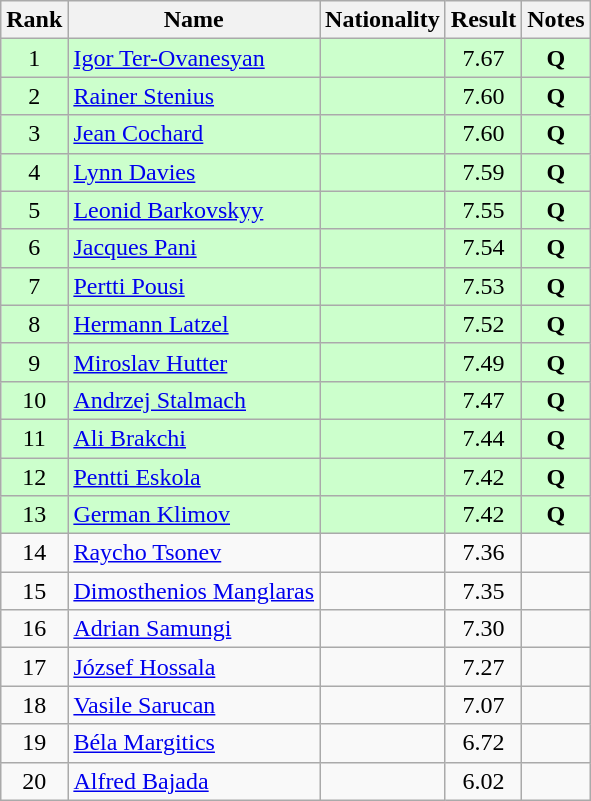<table class="wikitable sortable" style="text-align:center">
<tr>
<th>Rank</th>
<th>Name</th>
<th>Nationality</th>
<th>Result</th>
<th>Notes</th>
</tr>
<tr bgcolor=ccffcc>
<td>1</td>
<td align=left><a href='#'>Igor Ter-Ovanesyan</a></td>
<td align=left></td>
<td>7.67</td>
<td><strong>Q</strong></td>
</tr>
<tr bgcolor=ccffcc>
<td>2</td>
<td align=left><a href='#'>Rainer Stenius</a></td>
<td align=left></td>
<td>7.60</td>
<td><strong>Q</strong></td>
</tr>
<tr bgcolor=ccffcc>
<td>3</td>
<td align=left><a href='#'>Jean Cochard</a></td>
<td align=left></td>
<td>7.60</td>
<td><strong>Q</strong></td>
</tr>
<tr bgcolor=ccffcc>
<td>4</td>
<td align=left><a href='#'>Lynn Davies</a></td>
<td align=left></td>
<td>7.59</td>
<td><strong>Q</strong></td>
</tr>
<tr bgcolor=ccffcc>
<td>5</td>
<td align=left><a href='#'>Leonid Barkovskyy</a></td>
<td align=left></td>
<td>7.55</td>
<td><strong>Q</strong></td>
</tr>
<tr bgcolor=ccffcc>
<td>6</td>
<td align=left><a href='#'>Jacques Pani</a></td>
<td align=left></td>
<td>7.54</td>
<td><strong>Q</strong></td>
</tr>
<tr bgcolor=ccffcc>
<td>7</td>
<td align=left><a href='#'>Pertti Pousi</a></td>
<td align=left></td>
<td>7.53</td>
<td><strong>Q</strong></td>
</tr>
<tr bgcolor=ccffcc>
<td>8</td>
<td align=left><a href='#'>Hermann Latzel</a></td>
<td align=left></td>
<td>7.52</td>
<td><strong>Q</strong></td>
</tr>
<tr bgcolor=ccffcc>
<td>9</td>
<td align=left><a href='#'>Miroslav Hutter</a></td>
<td align=left></td>
<td>7.49</td>
<td><strong>Q</strong></td>
</tr>
<tr bgcolor=ccffcc>
<td>10</td>
<td align=left><a href='#'>Andrzej Stalmach</a></td>
<td align=left></td>
<td>7.47</td>
<td><strong>Q</strong></td>
</tr>
<tr bgcolor=ccffcc>
<td>11</td>
<td align=left><a href='#'>Ali Brakchi</a></td>
<td align=left></td>
<td>7.44</td>
<td><strong>Q</strong></td>
</tr>
<tr bgcolor=ccffcc>
<td>12</td>
<td align=left><a href='#'>Pentti Eskola</a></td>
<td align=left></td>
<td>7.42</td>
<td><strong>Q</strong></td>
</tr>
<tr bgcolor=ccffcc>
<td>13</td>
<td align=left><a href='#'>German Klimov</a></td>
<td align=left></td>
<td>7.42</td>
<td><strong>Q</strong></td>
</tr>
<tr>
<td>14</td>
<td align=left><a href='#'>Raycho Tsonev</a></td>
<td align=left></td>
<td>7.36</td>
<td></td>
</tr>
<tr>
<td>15</td>
<td align=left><a href='#'>Dimosthenios Manglaras</a></td>
<td align=left></td>
<td>7.35</td>
<td></td>
</tr>
<tr>
<td>16</td>
<td align=left><a href='#'>Adrian Samungi</a></td>
<td align=left></td>
<td>7.30</td>
<td></td>
</tr>
<tr>
<td>17</td>
<td align=left><a href='#'>József Hossala</a></td>
<td align=left></td>
<td>7.27</td>
<td></td>
</tr>
<tr>
<td>18</td>
<td align=left><a href='#'>Vasile Sarucan</a></td>
<td align=left></td>
<td>7.07</td>
<td></td>
</tr>
<tr>
<td>19</td>
<td align=left><a href='#'>Béla Margitics</a></td>
<td align=left></td>
<td>6.72</td>
<td></td>
</tr>
<tr>
<td>20</td>
<td align=left><a href='#'>Alfred Bajada</a></td>
<td align=left></td>
<td>6.02</td>
<td></td>
</tr>
</table>
